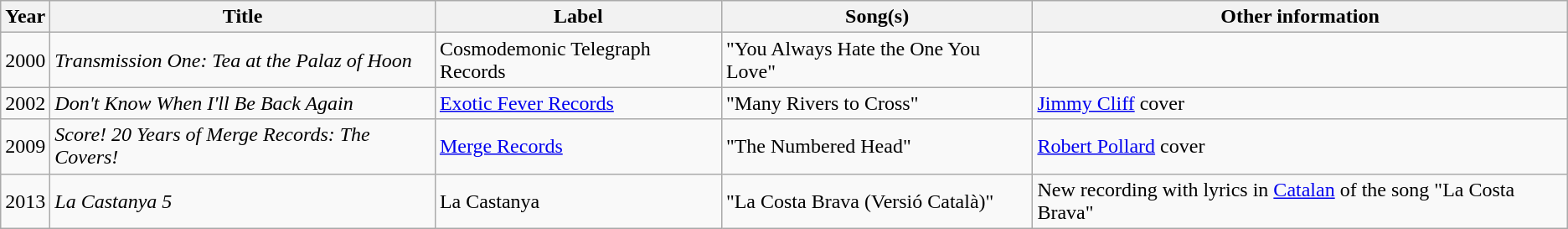<table class="wikitable">
<tr>
<th>Year</th>
<th>Title</th>
<th>Label</th>
<th>Song(s)</th>
<th>Other information</th>
</tr>
<tr>
<td>2000</td>
<td><em>Transmission One: Tea at the Palaz of Hoon</em></td>
<td>Cosmodemonic Telegraph Records</td>
<td>"You Always Hate the One You Love"</td>
<td></td>
</tr>
<tr>
<td>2002</td>
<td><em>Don't Know When I'll Be Back Again</em></td>
<td><a href='#'>Exotic Fever Records</a></td>
<td>"Many Rivers to Cross"</td>
<td><a href='#'>Jimmy Cliff</a> cover</td>
</tr>
<tr>
<td>2009</td>
<td><em>Score! 20 Years of Merge Records: The Covers!</em></td>
<td><a href='#'>Merge Records</a></td>
<td>"The Numbered Head"</td>
<td><a href='#'>Robert Pollard</a> cover</td>
</tr>
<tr>
<td>2013</td>
<td><em>La Castanya 5</em></td>
<td>La Castanya</td>
<td>"La Costa Brava (Versió Català)"</td>
<td>New recording with lyrics in <a href='#'>Catalan</a> of the song "La Costa Brava"</td>
</tr>
</table>
